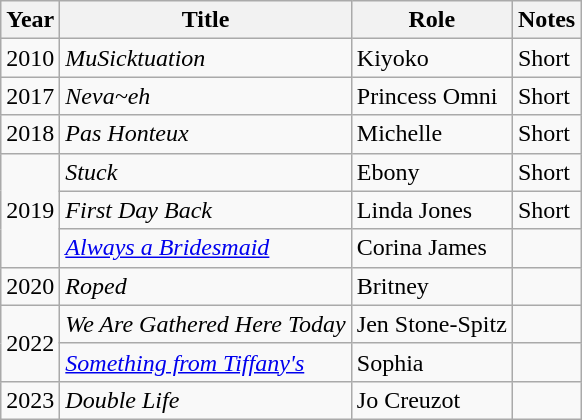<table class="wikitable sortable">
<tr>
<th>Year</th>
<th>Title</th>
<th>Role</th>
<th class="unsortable">Notes</th>
</tr>
<tr>
<td>2010</td>
<td><em>MuSicktuation</em></td>
<td>Kiyoko</td>
<td>Short</td>
</tr>
<tr>
<td>2017</td>
<td><em>Neva~eh</em></td>
<td>Princess Omni</td>
<td>Short</td>
</tr>
<tr>
<td>2018</td>
<td><em>Pas Honteux</em></td>
<td>Michelle</td>
<td>Short</td>
</tr>
<tr>
<td rowspan="3">2019</td>
<td><em>Stuck</em></td>
<td>Ebony</td>
<td>Short</td>
</tr>
<tr>
<td><em>First Day Back</em></td>
<td>Linda Jones</td>
<td>Short</td>
</tr>
<tr>
<td><em><a href='#'>Always a Bridesmaid</a></em></td>
<td>Corina James</td>
<td></td>
</tr>
<tr>
<td>2020</td>
<td><em>Roped</em></td>
<td>Britney</td>
<td></td>
</tr>
<tr>
<td rowspan="2">2022</td>
<td><em>We Are Gathered Here Today</em></td>
<td>Jen Stone-Spitz</td>
<td></td>
</tr>
<tr>
<td><em><a href='#'>Something from Tiffany's</a></em></td>
<td>Sophia</td>
<td></td>
</tr>
<tr>
<td>2023</td>
<td><em>Double Life</em></td>
<td>Jo Creuzot</td>
<td></td>
</tr>
</table>
